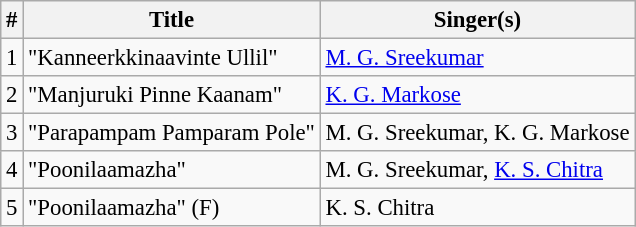<table class="wikitable" style="font-size:95%;">
<tr>
<th>#</th>
<th>Title</th>
<th>Singer(s)</th>
</tr>
<tr>
<td>1</td>
<td>"Kanneerkkinaavinte Ullil"</td>
<td><a href='#'>M. G. Sreekumar</a></td>
</tr>
<tr>
<td>2</td>
<td>"Manjuruki Pinne Kaanam"</td>
<td><a href='#'>K. G. Markose</a></td>
</tr>
<tr>
<td>3</td>
<td>"Parapampam Pamparam Pole"</td>
<td>M. G. Sreekumar, K. G. Markose</td>
</tr>
<tr>
<td>4</td>
<td>"Poonilaamazha"</td>
<td>M. G. Sreekumar, <a href='#'>K. S. Chitra</a></td>
</tr>
<tr>
<td>5</td>
<td>"Poonilaamazha" (F)</td>
<td>K. S. Chitra</td>
</tr>
</table>
